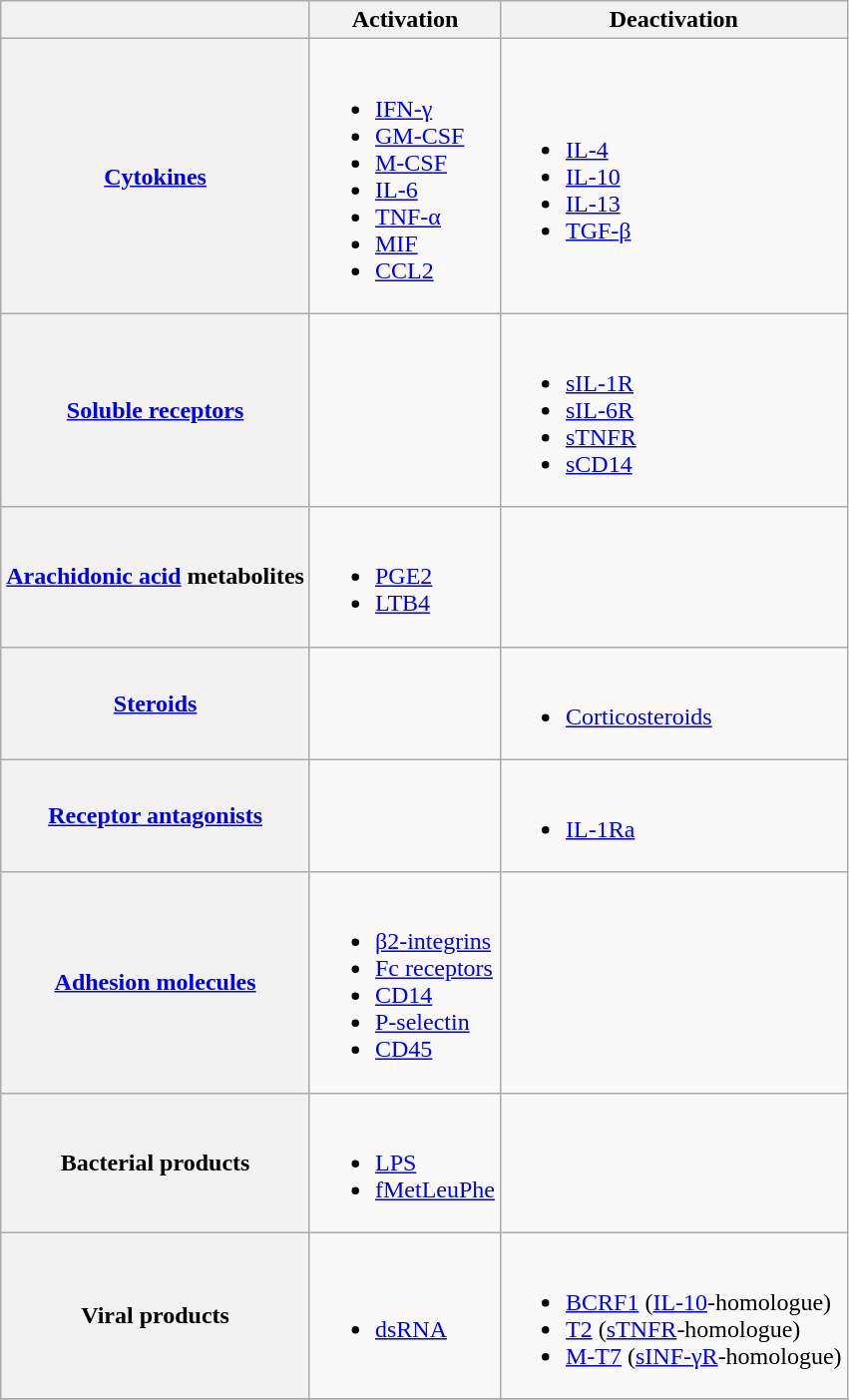<table class="wikitable">
<tr>
<th></th>
<th>Activation</th>
<th>Deactivation</th>
</tr>
<tr>
<th><a href='#'>Cytokines</a></th>
<td><br><ul><li><a href='#'>IFN-γ</a></li><li><a href='#'>GM-CSF</a></li><li><a href='#'>M-CSF</a></li><li><a href='#'>IL-6</a></li><li><a href='#'>TNF-α</a></li><li><a href='#'>MIF</a></li><li><a href='#'>CCL2</a></li></ul></td>
<td><br><ul><li><a href='#'>IL-4</a></li><li><a href='#'>IL-10</a></li><li><a href='#'>IL-13</a></li><li><a href='#'>TGF-β</a></li></ul></td>
</tr>
<tr>
<th><a href='#'>Soluble receptors</a></th>
<td></td>
<td><br><ul><li><a href='#'>sIL-1R</a></li><li><a href='#'>sIL-6R</a></li><li><a href='#'>sTNFR</a></li><li><a href='#'>sCD14</a></li></ul></td>
</tr>
<tr>
<th><a href='#'>Arachidonic acid</a> metabolites</th>
<td><br><ul><li><a href='#'>PGE2</a></li><li><a href='#'>LTB4</a></li></ul></td>
<td></td>
</tr>
<tr>
<th><a href='#'>Steroids</a></th>
<td></td>
<td><br><ul><li><a href='#'>Corticosteroids</a></li></ul></td>
</tr>
<tr>
<th><a href='#'>Receptor antagonists</a></th>
<td></td>
<td><br><ul><li><a href='#'>IL-1Ra</a></li></ul></td>
</tr>
<tr>
<th><a href='#'>Adhesion molecules</a></th>
<td><br><ul><li><a href='#'>β2-integrins</a></li><li><a href='#'>Fc receptors</a></li><li><a href='#'>CD14</a></li><li><a href='#'>P-selectin</a></li><li><a href='#'>CD45</a></li></ul></td>
<td></td>
</tr>
<tr>
<th>Bacterial products</th>
<td><br><ul><li><a href='#'>LPS</a></li><li><a href='#'>fMetLeuPhe</a></li></ul></td>
<td></td>
</tr>
<tr>
<th>Viral products</th>
<td><br><ul><li><a href='#'>dsRNA</a></li></ul></td>
<td><br><ul><li><a href='#'>BCRF1</a> (<a href='#'>IL-10</a>-homologue)</li><li><a href='#'>T2</a> (<a href='#'>sTNFR</a>-homologue)</li><li><a href='#'>M-T7</a> (<a href='#'>sINF-γR</a>-homologue)</li></ul></td>
</tr>
<tr>
</tr>
</table>
